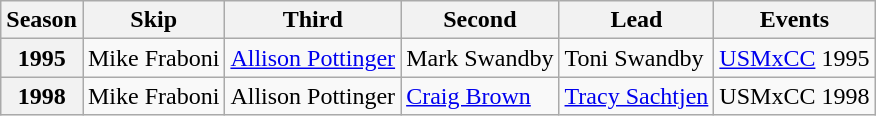<table class="wikitable">
<tr>
<th scope="col">Season</th>
<th scope="col">Skip</th>
<th scope="col">Third</th>
<th scope="col">Second</th>
<th scope="col">Lead</th>
<th scope="col">Events</th>
</tr>
<tr>
<th scope="row">1995</th>
<td>Mike Fraboni</td>
<td><a href='#'>Allison Pottinger</a></td>
<td>Mark Swandby</td>
<td>Toni Swandby</td>
<td><a href='#'>USMxCC</a> 1995 </td>
</tr>
<tr>
<th scope="row">1998</th>
<td>Mike Fraboni</td>
<td>Allison Pottinger</td>
<td><a href='#'>Craig Brown</a></td>
<td><a href='#'>Tracy Sachtjen</a></td>
<td>USMxCC 1998 </td>
</tr>
</table>
